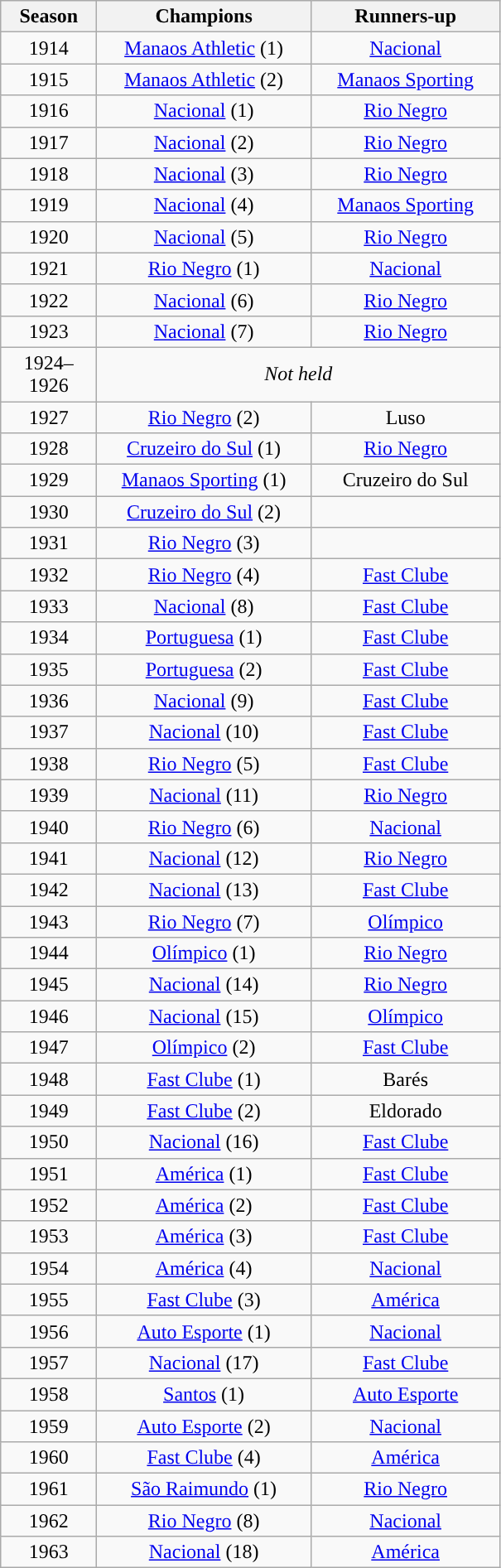<table class="wikitable" style="text-align:center; margin-left:1em;">
<tr>
<th style="width:70px">Season</th>
<th style="width:165px">Champions</th>
<th style="width:145px">Runners-up</th>
</tr>
<tr>
<td>1914</td>
<td><a href='#'>Manaos Athletic</a> (1)</td>
<td><a href='#'>Nacional</a></td>
</tr>
<tr>
<td>1915</td>
<td><a href='#'>Manaos Athletic</a> (2)</td>
<td><a href='#'>Manaos Sporting</a></td>
</tr>
<tr>
<td>1916</td>
<td><a href='#'>Nacional</a> (1)</td>
<td><a href='#'>Rio Negro</a></td>
</tr>
<tr>
<td>1917</td>
<td><a href='#'>Nacional</a> (2)</td>
<td><a href='#'>Rio Negro</a></td>
</tr>
<tr>
<td>1918</td>
<td><a href='#'>Nacional</a> (3)</td>
<td><a href='#'>Rio Negro</a></td>
</tr>
<tr>
<td>1919</td>
<td><a href='#'>Nacional</a> (4)</td>
<td><a href='#'>Manaos Sporting</a></td>
</tr>
<tr>
<td>1920</td>
<td><a href='#'>Nacional</a> (5)</td>
<td><a href='#'>Rio Negro</a></td>
</tr>
<tr>
<td>1921</td>
<td><a href='#'>Rio Negro</a> (1)</td>
<td><a href='#'>Nacional</a></td>
</tr>
<tr>
<td>1922</td>
<td><a href='#'>Nacional</a> (6)</td>
<td><a href='#'>Rio Negro</a></td>
</tr>
<tr>
<td>1923</td>
<td><a href='#'>Nacional</a> (7)</td>
<td><a href='#'>Rio Negro</a></td>
</tr>
<tr>
<td>1924–1926</td>
<td colspan=2><em>Not held</em></td>
</tr>
<tr>
<td>1927</td>
<td><a href='#'>Rio Negro</a> (2)</td>
<td>Luso</td>
</tr>
<tr>
<td>1928</td>
<td><a href='#'>Cruzeiro do Sul</a> (1)</td>
<td><a href='#'>Rio Negro</a></td>
</tr>
<tr>
<td>1929</td>
<td><a href='#'>Manaos Sporting</a> (1)</td>
<td>Cruzeiro do Sul</td>
</tr>
<tr>
<td>1930</td>
<td><a href='#'>Cruzeiro do Sul</a> (2)</td>
<td></td>
</tr>
<tr>
<td>1931</td>
<td><a href='#'>Rio Negro</a> (3)</td>
<td></td>
</tr>
<tr style="text-align:center">
<td>1932</td>
<td><a href='#'>Rio Negro</a> (4)</td>
<td><a href='#'>Fast Clube</a></td>
</tr>
<tr>
<td>1933</td>
<td><a href='#'>Nacional</a> (8)</td>
<td><a href='#'>Fast Clube</a></td>
</tr>
<tr>
<td>1934</td>
<td><a href='#'>Portuguesa</a> (1)</td>
<td><a href='#'>Fast Clube</a></td>
</tr>
<tr>
<td>1935</td>
<td><a href='#'>Portuguesa</a> (2)</td>
<td><a href='#'>Fast Clube</a></td>
</tr>
<tr>
<td>1936</td>
<td><a href='#'>Nacional</a> (9)</td>
<td><a href='#'>Fast Clube</a></td>
</tr>
<tr>
<td>1937</td>
<td><a href='#'>Nacional</a> (10)</td>
<td><a href='#'>Fast Clube</a></td>
</tr>
<tr>
<td>1938</td>
<td><a href='#'>Rio Negro</a> (5)</td>
<td><a href='#'>Fast Clube</a></td>
</tr>
<tr>
<td>1939</td>
<td><a href='#'>Nacional</a> (11)</td>
<td><a href='#'>Rio Negro</a></td>
</tr>
<tr>
<td>1940</td>
<td><a href='#'>Rio Negro</a> (6)</td>
<td><a href='#'>Nacional</a></td>
</tr>
<tr>
<td>1941</td>
<td><a href='#'>Nacional</a> (12)</td>
<td><a href='#'>Rio Negro</a></td>
</tr>
<tr>
<td>1942</td>
<td><a href='#'>Nacional</a> (13)</td>
<td><a href='#'>Fast Clube</a></td>
</tr>
<tr>
<td>1943</td>
<td><a href='#'>Rio Negro</a> (7)</td>
<td><a href='#'>Olímpico</a></td>
</tr>
<tr>
<td>1944</td>
<td><a href='#'>Olímpico</a> (1)</td>
<td><a href='#'>Rio Negro</a></td>
</tr>
<tr>
<td>1945</td>
<td><a href='#'>Nacional</a> (14)</td>
<td><a href='#'>Rio Negro</a></td>
</tr>
<tr>
<td>1946</td>
<td><a href='#'>Nacional</a> (15)</td>
<td><a href='#'>Olímpico</a></td>
</tr>
<tr>
<td>1947</td>
<td><a href='#'>Olímpico</a> (2)</td>
<td><a href='#'>Fast Clube</a></td>
</tr>
<tr>
<td>1948</td>
<td><a href='#'>Fast Clube</a> (1)</td>
<td>Barés</td>
</tr>
<tr>
<td>1949</td>
<td><a href='#'>Fast Clube</a> (2)</td>
<td>Eldorado</td>
</tr>
<tr>
<td>1950</td>
<td><a href='#'>Nacional</a> (16)</td>
<td><a href='#'>Fast Clube</a></td>
</tr>
<tr>
<td>1951</td>
<td><a href='#'>América</a> (1)</td>
<td><a href='#'>Fast Clube</a></td>
</tr>
<tr>
<td>1952</td>
<td><a href='#'>América</a> (2)</td>
<td><a href='#'>Fast Clube</a></td>
</tr>
<tr>
<td>1953</td>
<td><a href='#'>América</a> (3)</td>
<td><a href='#'>Fast Clube</a></td>
</tr>
<tr>
<td>1954</td>
<td><a href='#'>América</a> (4)</td>
<td><a href='#'>Nacional</a></td>
</tr>
<tr>
<td>1955</td>
<td><a href='#'>Fast Clube</a> (3)</td>
<td><a href='#'>América</a></td>
</tr>
<tr>
<td>1956</td>
<td><a href='#'>Auto Esporte</a> (1)</td>
<td><a href='#'>Nacional</a></td>
</tr>
<tr>
<td>1957</td>
<td><a href='#'>Nacional</a> (17)</td>
<td><a href='#'>Fast Clube</a></td>
</tr>
<tr>
<td>1958</td>
<td><a href='#'>Santos</a> (1)</td>
<td><a href='#'>Auto Esporte</a></td>
</tr>
<tr>
<td>1959</td>
<td><a href='#'>Auto Esporte</a> (2)</td>
<td><a href='#'>Nacional</a></td>
</tr>
<tr>
<td>1960</td>
<td><a href='#'>Fast Clube</a> (4)</td>
<td><a href='#'>América</a></td>
</tr>
<tr>
<td>1961</td>
<td><a href='#'>São Raimundo</a> (1)</td>
<td><a href='#'>Rio Negro</a></td>
</tr>
<tr>
<td>1962</td>
<td><a href='#'>Rio Negro</a> (8)</td>
<td><a href='#'>Nacional</a></td>
</tr>
<tr>
<td>1963</td>
<td><a href='#'>Nacional</a> (18)</td>
<td><a href='#'>América</a></td>
</tr>
</table>
